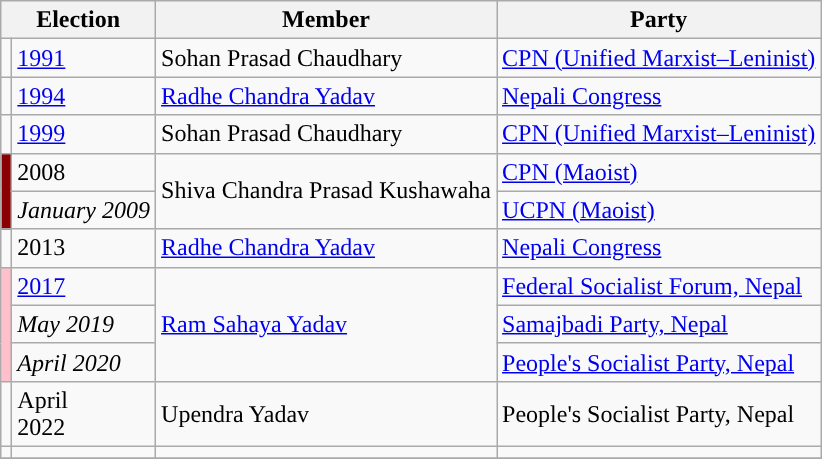<table class="wikitable">
<tr>
<th colspan="2">Election</th>
<th>Member</th>
<th>Party</th>
</tr>
<tr>
<td style="background-color:"></td>
<td><a href='#'>1991</a></td>
<td>Sohan Prasad Chaudhary</td>
<td><a href='#'>CPN (Unified Marxist–Leninist)</a></td>
</tr>
<tr>
<td style="background-color:"></td>
<td><a href='#'>1994</a></td>
<td><a href='#'>Radhe Chandra Yadav</a></td>
<td><a href='#'>Nepali Congress</a></td>
</tr>
<tr>
<td style="background-color:"></td>
<td><a href='#'>1999</a></td>
<td>Sohan Prasad Chaudhary</td>
<td><a href='#'>CPN (Unified Marxist–Leninist)</a></td>
</tr>
<tr>
<td rowspan="2" style="background-color:darkred"></td>
<td>2008</td>
<td rowspan="2">Shiva Chandra Prasad Kushawaha</td>
<td><a href='#'>CPN (Maoist)</a></td>
</tr>
<tr>
<td><em>January 2009</em></td>
<td><a href='#'>UCPN (Maoist)</a></td>
</tr>
<tr>
<td style="background-color:"></td>
<td>2013</td>
<td><a href='#'>Radhe Chandra Yadav</a></td>
<td><a href='#'>Nepali Congress</a></td>
</tr>
<tr>
<td rowspan="3" style="background-color:pink"></td>
<td><a href='#'>2017</a></td>
<td rowspan="3"><a href='#'>Ram Sahaya Yadav</a></td>
<td><a href='#'>Federal Socialist Forum, Nepal</a></td>
</tr>
<tr>
<td><em>May 2019</em></td>
<td><a href='#'>Samajbadi Party, Nepal</a></td>
</tr>
<tr>
<td><em>April 2020</em></td>
<td><a href='#'>People's Socialist Party, Nepal</a></td>
</tr>
<tr>
<td></td>
<td>April<br>2022</td>
<td>Upendra Yadav</td>
<td>People's Socialist Party, Nepal</td>
</tr>
<tr>
<td></td>
<td></td>
<td></td>
<td></td>
</tr>
<tr>
</tr>
</table>
